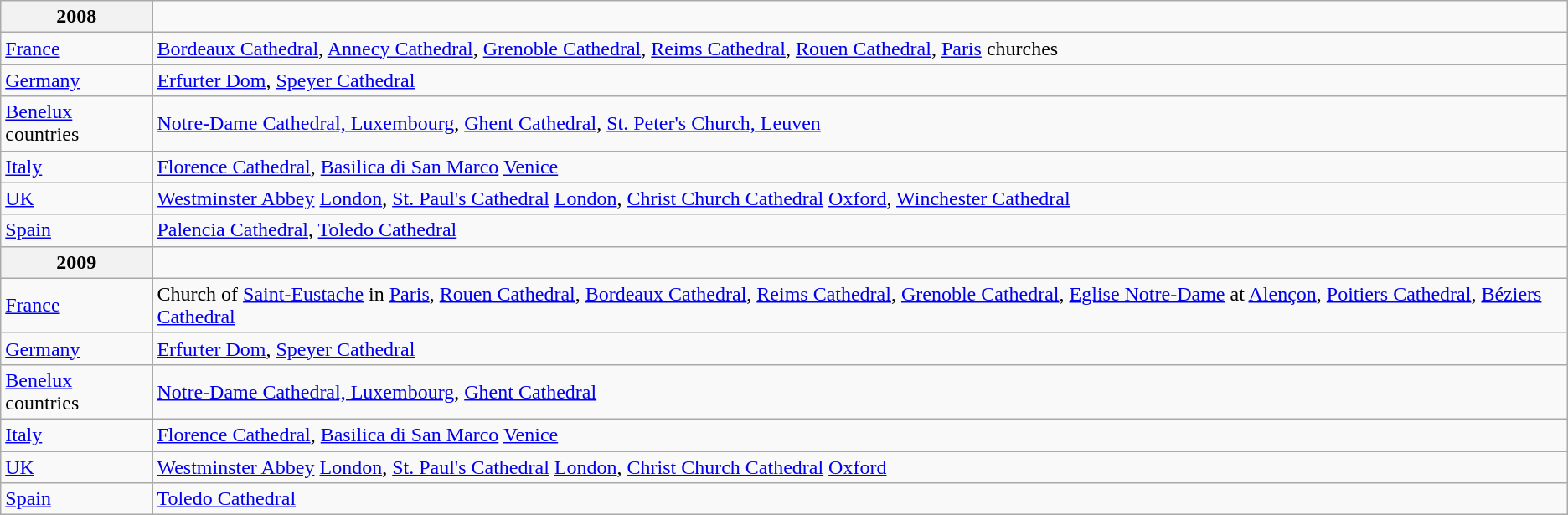<table class="wikitable">
<tr>
<th>2008</th>
</tr>
<tr>
<td><a href='#'>France</a></td>
<td><a href='#'>Bordeaux Cathedral</a>, <a href='#'>Annecy Cathedral</a>, <a href='#'>Grenoble Cathedral</a>, <a href='#'>Reims Cathedral</a>, <a href='#'>Rouen Cathedral</a>, <a href='#'>Paris</a> churches</td>
</tr>
<tr>
<td><a href='#'>Germany</a></td>
<td><a href='#'>Erfurter Dom</a>, <a href='#'>Speyer Cathedral</a></td>
</tr>
<tr>
<td><a href='#'>Benelux</a> countries</td>
<td><a href='#'>Notre-Dame Cathedral, Luxembourg</a>, <a href='#'>Ghent Cathedral</a>, <a href='#'>St. Peter's Church, Leuven</a></td>
</tr>
<tr>
<td><a href='#'>Italy</a></td>
<td><a href='#'>Florence Cathedral</a>, <a href='#'>Basilica di San Marco</a> <a href='#'>Venice</a></td>
</tr>
<tr>
<td><a href='#'>UK</a></td>
<td><a href='#'>Westminster Abbey</a> <a href='#'>London</a>, <a href='#'>St. Paul's Cathedral</a> <a href='#'>London</a>, <a href='#'>Christ Church Cathedral</a> <a href='#'>Oxford</a>, <a href='#'>Winchester Cathedral</a></td>
</tr>
<tr>
<td><a href='#'>Spain</a></td>
<td><a href='#'>Palencia Cathedral</a>, <a href='#'>Toledo Cathedral</a></td>
</tr>
<tr>
<th>2009</th>
</tr>
<tr>
<td><a href='#'>France</a></td>
<td>Church of <a href='#'>Saint-Eustache</a> in <a href='#'>Paris</a>, <a href='#'>Rouen Cathedral</a>, <a href='#'>Bordeaux Cathedral</a>, <a href='#'>Reims Cathedral</a>, <a href='#'>Grenoble Cathedral</a>, <a href='#'>Eglise Notre-Dame</a> at <a href='#'>Alençon</a>, <a href='#'>Poitiers Cathedral</a>, <a href='#'>Béziers Cathedral</a></td>
</tr>
<tr>
<td><a href='#'>Germany</a></td>
<td><a href='#'>Erfurter Dom</a>, <a href='#'>Speyer Cathedral</a></td>
</tr>
<tr>
<td><a href='#'>Benelux</a> countries</td>
<td><a href='#'>Notre-Dame Cathedral, Luxembourg</a>, <a href='#'>Ghent Cathedral</a></td>
</tr>
<tr>
<td><a href='#'>Italy</a></td>
<td><a href='#'>Florence Cathedral</a>, <a href='#'>Basilica di San Marco</a> <a href='#'>Venice</a></td>
</tr>
<tr>
<td><a href='#'>UK</a></td>
<td><a href='#'>Westminster Abbey</a> <a href='#'>London</a>, <a href='#'>St. Paul's Cathedral</a> <a href='#'>London</a>, <a href='#'>Christ Church Cathedral</a> <a href='#'>Oxford</a></td>
</tr>
<tr>
<td><a href='#'>Spain</a></td>
<td><a href='#'>Toledo Cathedral</a></td>
</tr>
</table>
